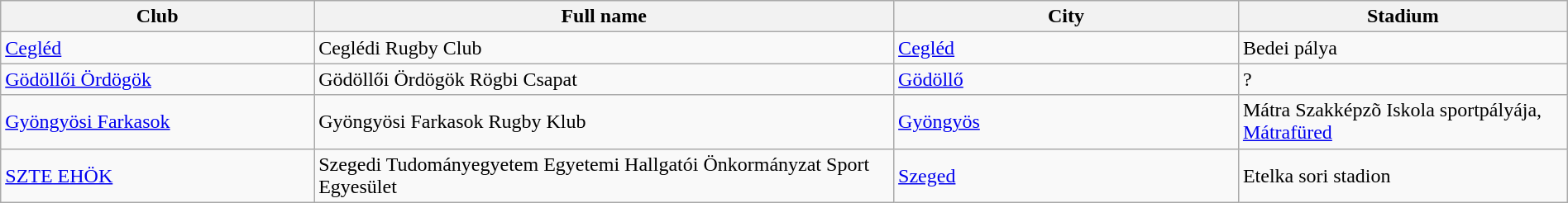<table class="wikitable" width="100%">
<tr>
<th width="20%">Club</th>
<th width="37%">Full name</th>
<th width="22%">City</th>
<th width="21%">Stadium</th>
</tr>
<tr>
<td><a href='#'>Cegléd</a></td>
<td>Ceglédi Rugby Club</td>
<td><a href='#'>Cegléd</a></td>
<td>Bedei pálya</td>
</tr>
<tr>
<td><a href='#'>Gödöllői Ördögök</a></td>
<td>Gödöllői Ördögök Rögbi Csapat</td>
<td><a href='#'>Gödöllő</a></td>
<td>?</td>
</tr>
<tr>
<td><a href='#'>Gyöngyösi Farkasok</a></td>
<td>Gyöngyösi Farkasok Rugby Klub</td>
<td><a href='#'>Gyöngyös</a></td>
<td>Mátra Szakképzõ Iskola sportpályája, <a href='#'>Mátrafüred</a></td>
</tr>
<tr>
<td><a href='#'>SZTE EHÖK</a></td>
<td>Szegedi Tudományegyetem Egyetemi Hallgatói Önkormányzat Sport Egyesület</td>
<td><a href='#'>Szeged</a></td>
<td>Etelka sori stadion</td>
</tr>
</table>
